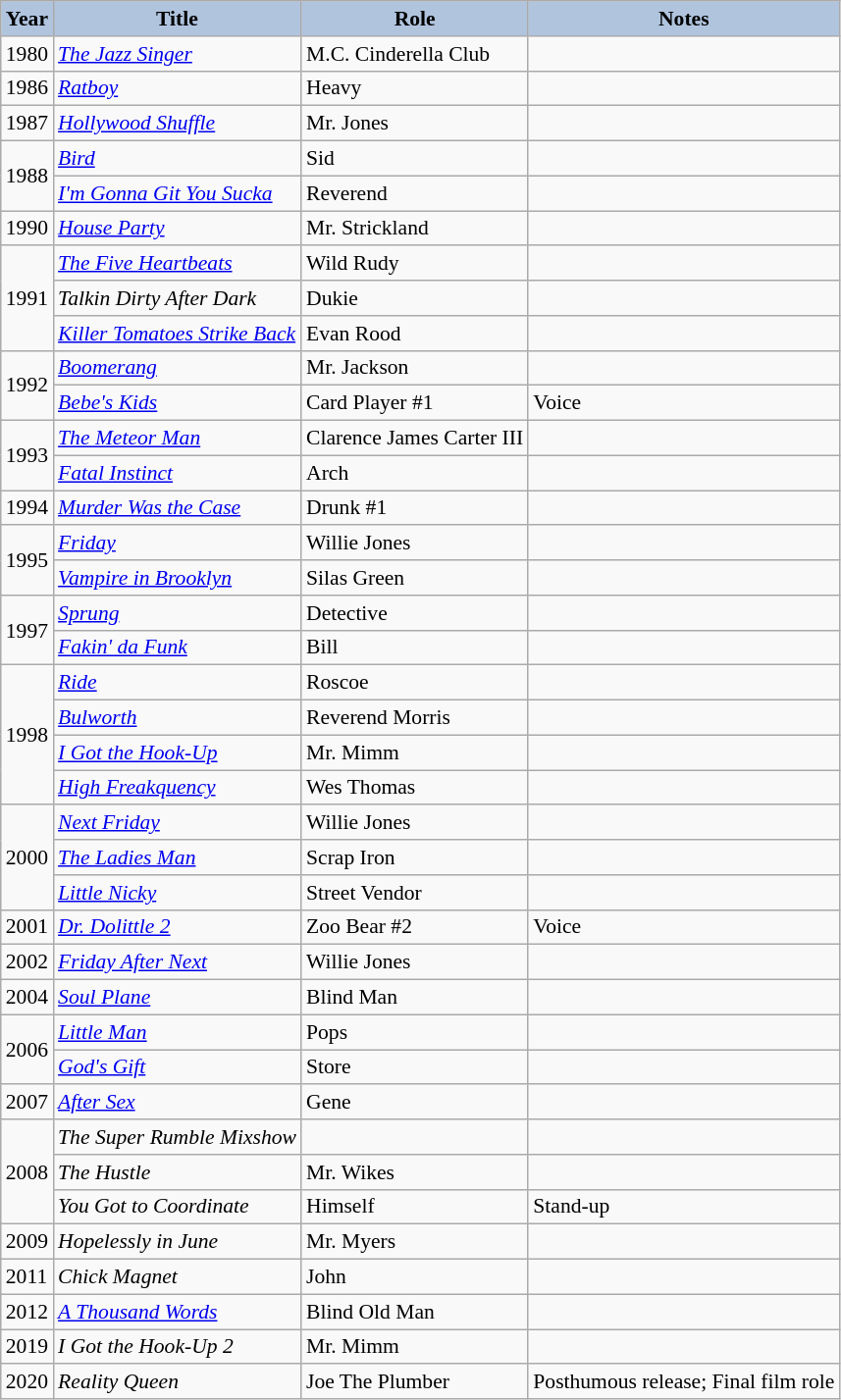<table class="wikitable sortable" style="font-size: 90%;">
<tr>
<th style="background:#B0C4DE;">Year</th>
<th style="background:#B0C4DE;">Title</th>
<th style="background:#B0C4DE;">Role</th>
<th style="background:#B0C4DE;">Notes</th>
</tr>
<tr>
<td>1980</td>
<td><em><a href='#'>The Jazz Singer</a></em></td>
<td>M.C. Cinderella Club</td>
<td></td>
</tr>
<tr>
<td>1986</td>
<td><em><a href='#'>Ratboy</a></em></td>
<td>Heavy</td>
<td></td>
</tr>
<tr>
<td>1987</td>
<td><em><a href='#'>Hollywood Shuffle</a></em></td>
<td>Mr. Jones</td>
<td></td>
</tr>
<tr>
<td rowspan=2>1988</td>
<td><em><a href='#'>Bird</a></em></td>
<td>Sid</td>
<td></td>
</tr>
<tr>
<td><em><a href='#'>I'm Gonna Git You Sucka</a></em></td>
<td>Reverend</td>
<td></td>
</tr>
<tr>
<td>1990</td>
<td><em><a href='#'>House Party</a></em></td>
<td>Mr. Strickland</td>
<td></td>
</tr>
<tr>
<td rowspan=3>1991</td>
<td><em><a href='#'>The Five Heartbeats</a></em></td>
<td>Wild Rudy</td>
<td></td>
</tr>
<tr>
<td><em>Talkin Dirty After Dark</em></td>
<td>Dukie</td>
<td></td>
</tr>
<tr>
<td><em><a href='#'>Killer Tomatoes Strike Back</a></em></td>
<td>Evan Rood</td>
<td></td>
</tr>
<tr>
<td rowspan=2>1992</td>
<td><em><a href='#'>Boomerang</a></em></td>
<td>Mr. Jackson</td>
<td></td>
</tr>
<tr>
<td><em><a href='#'>Bebe's Kids</a></em></td>
<td>Card Player #1</td>
<td>Voice</td>
</tr>
<tr>
<td rowspan=2>1993</td>
<td><em><a href='#'>The Meteor Man</a></em></td>
<td>Clarence James Carter III</td>
<td></td>
</tr>
<tr>
<td><em><a href='#'>Fatal Instinct</a></em></td>
<td>Arch</td>
<td></td>
</tr>
<tr>
<td>1994</td>
<td><em><a href='#'>Murder Was the Case</a></em></td>
<td>Drunk #1</td>
<td></td>
</tr>
<tr>
<td rowspan=2>1995</td>
<td><em><a href='#'>Friday</a></em></td>
<td>Willie Jones</td>
<td></td>
</tr>
<tr>
<td><em><a href='#'>Vampire in Brooklyn</a></em></td>
<td>Silas Green</td>
<td></td>
</tr>
<tr>
<td rowspan=2>1997</td>
<td><em><a href='#'>Sprung</a></em></td>
<td>Detective</td>
<td></td>
</tr>
<tr>
<td><em><a href='#'>Fakin' da Funk</a></em></td>
<td>Bill</td>
<td></td>
</tr>
<tr>
<td rowspan=4>1998</td>
<td><em><a href='#'>Ride</a></em></td>
<td>Roscoe</td>
<td></td>
</tr>
<tr>
<td><em><a href='#'>Bulworth</a></em></td>
<td>Reverend Morris</td>
<td></td>
</tr>
<tr>
<td><em><a href='#'>I Got the Hook-Up</a></em></td>
<td>Mr. Mimm</td>
<td></td>
</tr>
<tr>
<td><em><a href='#'>High Freakquency</a></em></td>
<td>Wes Thomas</td>
<td></td>
</tr>
<tr>
<td rowspan=3>2000</td>
<td><em><a href='#'>Next Friday</a></em></td>
<td>Willie Jones</td>
<td></td>
</tr>
<tr>
<td><em><a href='#'>The Ladies Man</a></em></td>
<td>Scrap Iron</td>
<td></td>
</tr>
<tr>
<td><em><a href='#'>Little Nicky</a></em></td>
<td>Street Vendor</td>
<td></td>
</tr>
<tr>
<td>2001</td>
<td><em><a href='#'>Dr. Dolittle 2</a></em></td>
<td>Zoo Bear #2</td>
<td>Voice</td>
</tr>
<tr>
<td>2002</td>
<td><em><a href='#'>Friday After Next</a></em></td>
<td>Willie Jones</td>
<td></td>
</tr>
<tr>
<td>2004</td>
<td><em><a href='#'>Soul Plane</a></em></td>
<td>Blind Man</td>
<td></td>
</tr>
<tr>
<td rowspan=2>2006</td>
<td><em><a href='#'>Little Man</a></em></td>
<td>Pops</td>
<td></td>
</tr>
<tr>
<td><em><a href='#'>God's Gift</a></em></td>
<td>Store</td>
<td></td>
</tr>
<tr>
<td>2007</td>
<td><em><a href='#'>After Sex</a></em></td>
<td>Gene</td>
<td></td>
</tr>
<tr>
<td rowspan=3>2008</td>
<td><em>The Super Rumble Mixshow</em></td>
<td></td>
<td></td>
</tr>
<tr>
<td><em>The Hustle</em></td>
<td>Mr. Wikes</td>
<td></td>
</tr>
<tr>
<td><em>You Got to Coordinate</em></td>
<td>Himself</td>
<td>Stand-up</td>
</tr>
<tr>
<td>2009</td>
<td><em>Hopelessly in June</em></td>
<td>Mr. Myers</td>
<td></td>
</tr>
<tr>
<td>2011</td>
<td><em>Chick Magnet</em></td>
<td>John</td>
<td></td>
</tr>
<tr>
<td>2012</td>
<td><em><a href='#'>A Thousand Words</a></em></td>
<td>Blind Old Man</td>
<td></td>
</tr>
<tr>
<td>2019</td>
<td><em>I Got the Hook-Up 2</em></td>
<td>Mr. Mimm</td>
<td></td>
</tr>
<tr>
<td>2020</td>
<td><em>Reality Queen</em></td>
<td>Joe The Plumber</td>
<td>Posthumous release; Final film role</td>
</tr>
</table>
